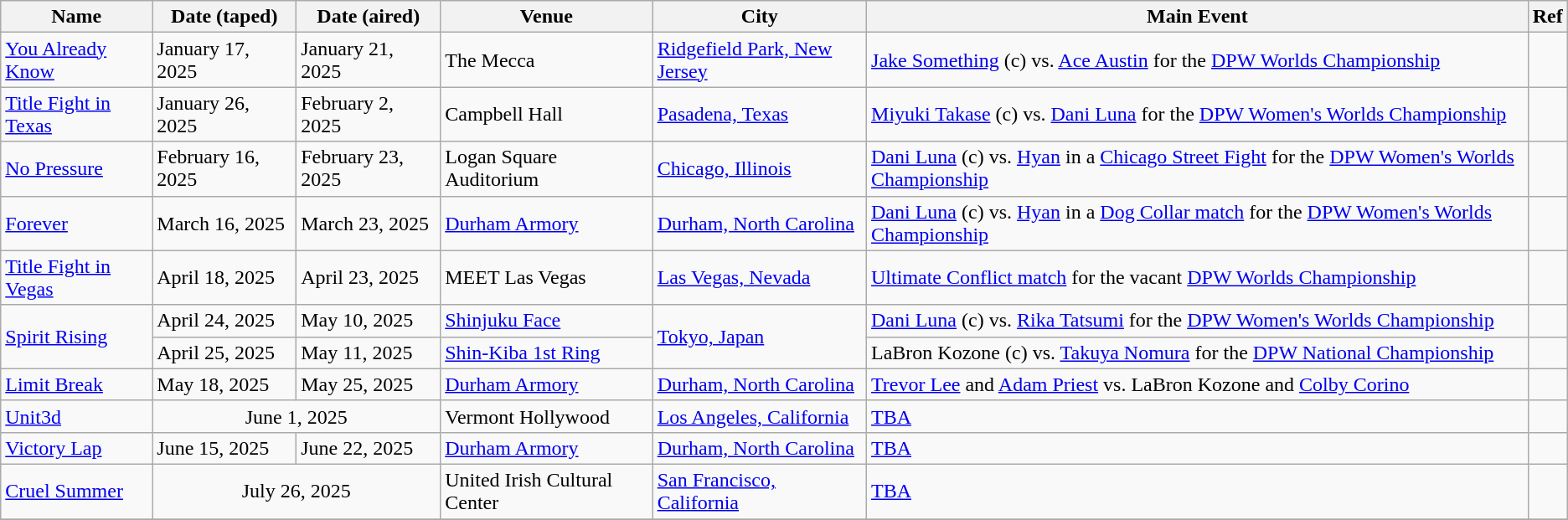<table class="wikitable">
<tr>
<th>Name</th>
<th>Date (taped)</th>
<th>Date (aired)</th>
<th>Venue</th>
<th>City</th>
<th>Main Event</th>
<th>Ref</th>
</tr>
<tr>
<td><a href='#'>You Already Know</a></td>
<td>January 17, 2025</td>
<td>January 21, 2025</td>
<td>The Mecca</td>
<td><a href='#'>Ridgefield Park, New Jersey</a></td>
<td><a href='#'>Jake Something</a> (c) vs. <a href='#'>Ace Austin</a> for the <a href='#'>DPW Worlds Championship</a></td>
<td></td>
</tr>
<tr>
<td><a href='#'>Title Fight in Texas</a></td>
<td>January 26, 2025</td>
<td>February 2, 2025</td>
<td>Campbell Hall</td>
<td><a href='#'>Pasadena, Texas</a></td>
<td><a href='#'>Miyuki Takase</a> (c) vs. <a href='#'>Dani Luna</a> for the <a href='#'>DPW Women's Worlds Championship</a></td>
<td></td>
</tr>
<tr>
<td><a href='#'>No Pressure</a></td>
<td>February 16, 2025</td>
<td>February 23, 2025</td>
<td>Logan Square Auditorium</td>
<td><a href='#'>Chicago, Illinois</a></td>
<td><a href='#'>Dani Luna</a> (c) vs. <a href='#'>Hyan</a> in a <a href='#'>Chicago Street Fight</a> for the <a href='#'>DPW Women's Worlds Championship</a></td>
<td></td>
</tr>
<tr>
<td><a href='#'>Forever</a></td>
<td>March 16, 2025</td>
<td>March 23, 2025</td>
<td><a href='#'>Durham Armory</a></td>
<td><a href='#'>Durham, North Carolina</a></td>
<td><a href='#'>Dani Luna</a> (c) vs. <a href='#'>Hyan</a> in a <a href='#'>Dog Collar match</a> for the <a href='#'>DPW Women's Worlds Championship</a></td>
<td></td>
</tr>
<tr>
<td><a href='#'>Title Fight in Vegas</a></td>
<td>April 18, 2025</td>
<td>April 23, 2025</td>
<td>MEET Las Vegas</td>
<td><a href='#'>Las Vegas, Nevada</a></td>
<td><a href='#'>Ultimate Conflict match</a> for the vacant <a href='#'>DPW Worlds Championship</a></td>
<td></td>
</tr>
<tr>
<td rowspan="2"><a href='#'>Spirit Rising</a></td>
<td>April 24, 2025</td>
<td>May 10, 2025</td>
<td><a href='#'>Shinjuku Face</a></td>
<td rowspan="2"><a href='#'>Tokyo, Japan</a></td>
<td><a href='#'>Dani Luna</a> (c) vs. <a href='#'>Rika Tatsumi</a> for the <a href='#'>DPW Women's Worlds Championship</a></td>
<td></td>
</tr>
<tr>
<td>April 25, 2025</td>
<td>May 11, 2025</td>
<td><a href='#'>Shin-Kiba 1st Ring</a></td>
<td>LaBron Kozone (c) vs. <a href='#'>Takuya Nomura</a> for the <a href='#'>DPW National Championship</a></td>
<td></td>
</tr>
<tr>
<td><a href='#'>Limit Break</a></td>
<td>May 18, 2025</td>
<td>May 25, 2025</td>
<td><a href='#'>Durham Armory</a></td>
<td><a href='#'>Durham, North Carolina</a></td>
<td><a href='#'>Trevor Lee</a> and <a href='#'>Adam Priest</a> vs. LaBron Kozone and <a href='#'>Colby Corino</a></td>
<td></td>
</tr>
<tr>
<td><a href='#'>Unit3d</a></td>
<td colspan="2" align="center">June 1, 2025</td>
<td>Vermont Hollywood</td>
<td><a href='#'>Los Angeles, California</a></td>
<td><a href='#'>TBA</a></td>
<td></td>
</tr>
<tr>
<td><a href='#'>Victory Lap</a></td>
<td>June 15, 2025</td>
<td>June 22, 2025</td>
<td><a href='#'>Durham Armory</a></td>
<td><a href='#'>Durham, North Carolina</a></td>
<td><a href='#'>TBA</a></td>
<td></td>
</tr>
<tr>
<td><a href='#'>Cruel Summer</a></td>
<td colspan="2" align="center">July 26, 2025</td>
<td>United Irish Cultural Center</td>
<td><a href='#'>San Francisco, California</a></td>
<td><a href='#'>TBA</a></td>
<td></td>
</tr>
<tr>
</tr>
</table>
